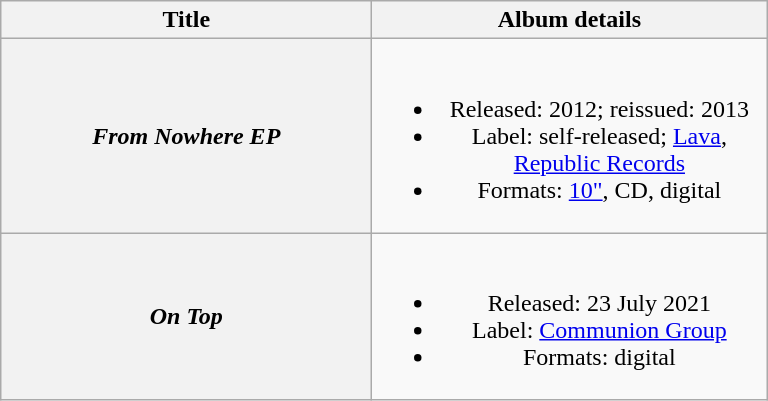<table class="wikitable plainrowheaders" style="text-align:center;" border="1">
<tr>
<th scope="col" style="width:15em;">Title</th>
<th scope="col" style="width:16em;">Album details</th>
</tr>
<tr>
<th scope="row"><em>From Nowhere EP</em></th>
<td><br><ul><li>Released: 2012; reissued: 2013</li><li>Label: self-released; <a href='#'>Lava</a>, <a href='#'>Republic Records</a></li><li>Formats: <a href='#'>10"</a>, CD, digital</li></ul></td>
</tr>
<tr>
<th scope="row"><em>On Top</em></th>
<td><br><ul><li>Released: 23 July 2021</li><li>Label: <a href='#'>Communion Group</a></li><li>Formats: digital</li></ul></td>
</tr>
</table>
